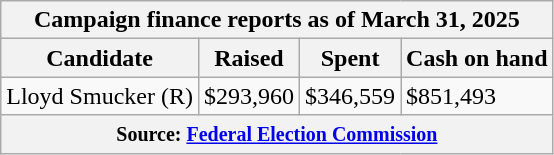<table class="wikitable sortable">
<tr>
<th colspan=4>Campaign finance reports as of March 31, 2025</th>
</tr>
<tr style="text-align:center;">
<th>Candidate</th>
<th>Raised</th>
<th>Spent</th>
<th>Cash on hand</th>
</tr>
<tr>
<td>Lloyd Smucker (R)</td>
<td>$293,960</td>
<td>$346,559</td>
<td>$851,493</td>
</tr>
<tr>
<th colspan="4"><small>Source: <a href='#'>Federal Election Commission</a></small></th>
</tr>
</table>
